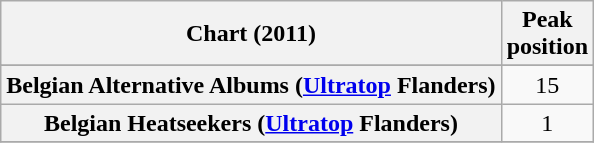<table class="wikitable sortable plainrowheaders">
<tr>
<th scope="col">Chart (2011)</th>
<th scope="col">Peak<br>position</th>
</tr>
<tr>
</tr>
<tr>
<th scope="row">Belgian Alternative Albums (<a href='#'>Ultratop</a> Flanders)</th>
<td align=center>15</td>
</tr>
<tr>
<th scope="row">Belgian Heatseekers (<a href='#'>Ultratop</a> Flanders)</th>
<td align=center>1</td>
</tr>
<tr>
</tr>
</table>
